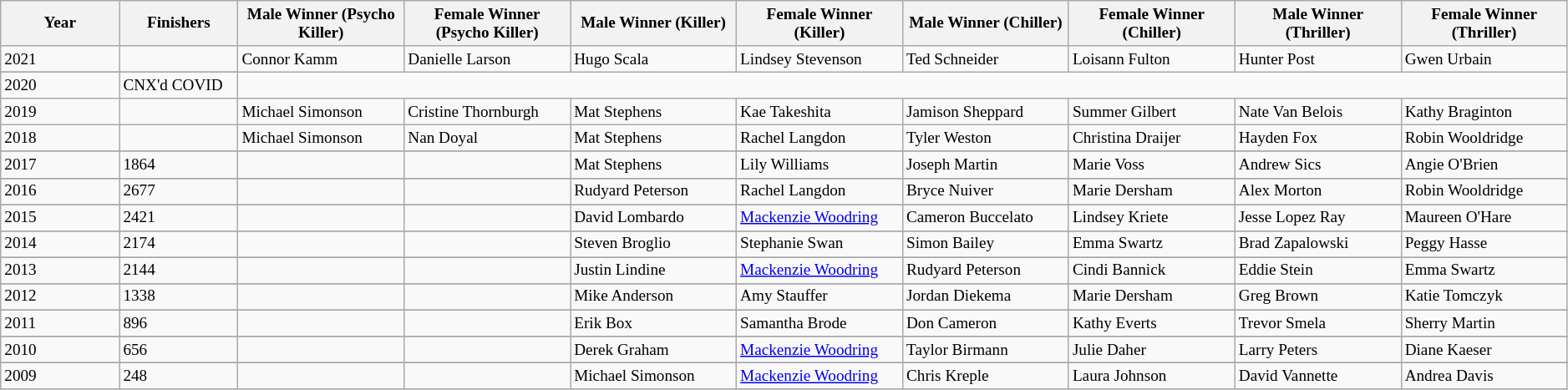<table class="wikitable sortable" width:50%; style="font-size:80%; style="text-align:center style="background:#E6FFFB">
<tr>
<th style="width:5%;">Year</th>
<th style="width:5%;">Finishers</th>
<th style="width:7%;">Male Winner (Psycho Killer)</th>
<th style="width:7%;">Female Winner (Psycho Killer)</th>
<th style="width:7%;">Male Winner (Killer)</th>
<th style="width:7%;">Female Winner (Killer)</th>
<th style="width:7%;">Male Winner (Chiller)</th>
<th style="width:7%;">Female Winner (Chiller)</th>
<th style="width:7%;">Male Winner (Thriller)</th>
<th style="width:7%;">Female Winner (Thriller)</th>
</tr>
<tr>
<td>2021</td>
<td></td>
<td>Connor Kamm</td>
<td>Danielle Larson</td>
<td>Hugo Scala</td>
<td>Lindsey Stevenson</td>
<td>Ted Schneider</td>
<td>Loisann Fulton</td>
<td>Hunter Post</td>
<td>Gwen Urbain</td>
</tr>
<tr>
</tr>
<tr>
<td>2020</td>
<td>CNX'd COVID</td>
</tr>
<tr>
<td>2019</td>
<td></td>
<td>Michael Simonson</td>
<td>Cristine Thornburgh</td>
<td>Mat Stephens</td>
<td>Kae Takeshita</td>
<td>Jamison Sheppard</td>
<td>Summer Gilbert</td>
<td>Nate Van Belois</td>
<td>Kathy Braginton</td>
</tr>
<tr>
<td>2018</td>
<td></td>
<td>Michael Simonson</td>
<td>Nan Doyal</td>
<td>Mat Stephens</td>
<td>Rachel Langdon</td>
<td>Tyler Weston</td>
<td>Christina Draijer</td>
<td>Hayden Fox</td>
<td>Robin Wooldridge</td>
</tr>
<tr>
</tr>
<tr>
<td>2017</td>
<td>1864</td>
<td></td>
<td></td>
<td>Mat Stephens</td>
<td>Lily Williams</td>
<td>Joseph Martin</td>
<td>Marie Voss</td>
<td>Andrew Sics</td>
<td>Angie O'Brien</td>
</tr>
<tr>
</tr>
<tr>
<td>2016</td>
<td>2677</td>
<td></td>
<td></td>
<td>Rudyard Peterson</td>
<td>Rachel Langdon</td>
<td>Bryce Nuiver</td>
<td>Marie Dersham</td>
<td>Alex Morton</td>
<td>Robin Wooldridge</td>
</tr>
<tr>
</tr>
<tr>
<td>2015</td>
<td>2421</td>
<td></td>
<td></td>
<td>David Lombardo</td>
<td><a href='#'>Mackenzie Woodring</a></td>
<td>Cameron Buccelato</td>
<td>Lindsey Kriete</td>
<td>Jesse Lopez Ray</td>
<td>Maureen O'Hare</td>
</tr>
<tr>
</tr>
<tr>
<td>2014</td>
<td>2174</td>
<td></td>
<td></td>
<td>Steven Broglio</td>
<td>Stephanie Swan</td>
<td>Simon Bailey</td>
<td>Emma Swartz</td>
<td>Brad Zapalowski</td>
<td>Peggy Hasse</td>
</tr>
<tr>
</tr>
<tr>
<td>2013</td>
<td>2144</td>
<td></td>
<td></td>
<td>Justin Lindine</td>
<td><a href='#'>Mackenzie Woodring</a></td>
<td>Rudyard Peterson</td>
<td>Cindi Bannick</td>
<td>Eddie Stein</td>
<td>Emma Swartz</td>
</tr>
<tr>
</tr>
<tr>
<td>2012</td>
<td>1338</td>
<td></td>
<td></td>
<td>Mike Anderson</td>
<td>Amy Stauffer</td>
<td>Jordan Diekema</td>
<td>Marie Dersham</td>
<td>Greg Brown</td>
<td>Katie Tomczyk</td>
</tr>
<tr>
</tr>
<tr>
<td>2011</td>
<td>896</td>
<td></td>
<td></td>
<td>Erik Box</td>
<td>Samantha Brode</td>
<td>Don Cameron</td>
<td>Kathy Everts</td>
<td>Trevor Smela</td>
<td>Sherry Martin</td>
</tr>
<tr>
</tr>
<tr>
<td>2010</td>
<td>656</td>
<td></td>
<td></td>
<td>Derek Graham</td>
<td><a href='#'>Mackenzie Woodring</a></td>
<td>Taylor Birmann</td>
<td>Julie Daher</td>
<td>Larry Peters</td>
<td>Diane Kaeser</td>
</tr>
<tr>
</tr>
<tr>
<td>2009</td>
<td>248</td>
<td></td>
<td></td>
<td>Michael Simonson</td>
<td><a href='#'>Mackenzie Woodring</a></td>
<td>Chris Kreple</td>
<td>Laura Johnson</td>
<td>David Vannette</td>
<td>Andrea Davis</td>
</tr>
<tr>
</tr>
</table>
